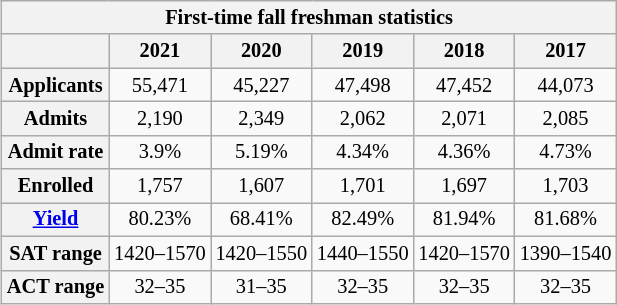<table class="wikitable" style="float:right; font-size:85%; margin:10px">
<tr>
<th colspan="10">First-time fall freshman statistics</th>
</tr>
<tr>
<th> </th>
<th>2021</th>
<th>2020</th>
<th>2019</th>
<th>2018</th>
<th>2017</th>
</tr>
<tr style="text-align:center;">
<th>Applicants</th>
<td>55,471</td>
<td>45,227</td>
<td>47,498</td>
<td>47,452</td>
<td>44,073</td>
</tr>
<tr style="text-align:center;">
<th>Admits</th>
<td>2,190</td>
<td>2,349</td>
<td>2,062</td>
<td>2,071</td>
<td>2,085</td>
</tr>
<tr style="text-align:center;">
<th>Admit rate</th>
<td>3.9%</td>
<td>5.19%</td>
<td>4.34%</td>
<td>4.36%</td>
<td>4.73%</td>
</tr>
<tr style="text-align:center;">
<th>Enrolled</th>
<td>1,757</td>
<td>1,607</td>
<td>1,701</td>
<td>1,697</td>
<td>1,703</td>
</tr>
<tr style="text-align:center;">
<th><a href='#'>Yield</a></th>
<td>80.23%</td>
<td>68.41%</td>
<td>82.49%</td>
<td>81.94%</td>
<td>81.68%</td>
</tr>
<tr style="text-align:center;">
<th>SAT range</th>
<td>1420–1570</td>
<td>1420–1550</td>
<td>1440–1550</td>
<td>1420–1570</td>
<td>1390–1540</td>
</tr>
<tr style="text-align:center;">
<th>ACT range</th>
<td>32–35</td>
<td>31–35</td>
<td>32–35</td>
<td>32–35</td>
<td>32–35</td>
</tr>
</table>
